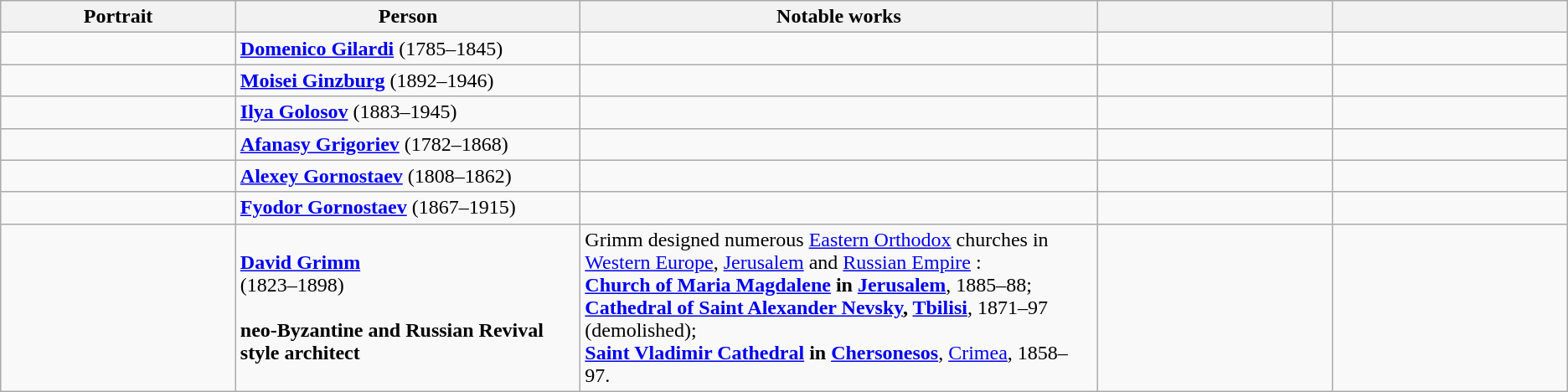<table class="wikitable">
<tr ">
<th style="width:15%;">Portrait</th>
<th style="width:22%;">Person</th>
<th style="width:33%;">Notable works</th>
<th style="width:15%;"></th>
<th style="width:15%;"></th>
</tr>
<tr>
<td></td>
<td><strong><a href='#'>Domenico Gilardi</a></strong> (1785–1845)<br></td>
<td></td>
<td></td>
<td></td>
</tr>
<tr>
<td></td>
<td><strong><a href='#'>Moisei Ginzburg</a></strong> (1892–1946)<br></td>
<td></td>
<td></td>
<td></td>
</tr>
<tr>
<td></td>
<td><strong><a href='#'>Ilya Golosov</a></strong> (1883–1945)<br></td>
<td></td>
<td></td>
<td></td>
</tr>
<tr>
<td></td>
<td><strong><a href='#'>Afanasy Grigoriev</a></strong> (1782–1868)<br></td>
<td></td>
<td></td>
<td></td>
</tr>
<tr>
<td></td>
<td><strong><a href='#'>Alexey Gornostaev</a></strong> (1808–1862)</td>
<td></td>
<td></td>
<td></td>
</tr>
<tr>
<td></td>
<td><strong><a href='#'>Fyodor Gornostaev</a></strong> (1867–1915)<br></td>
<td></td>
<td></td>
<td></td>
</tr>
<tr>
<td></td>
<td><strong><a href='#'>David Grimm</a></strong><br>(1823–1898)<br><br><strong>neo-Byzantine and Russian Revival style architect</strong></td>
<td>Grimm designed numerous <a href='#'>Eastern Orthodox</a> churches in <a href='#'>Western Europe</a>, <a href='#'>Jerusalem</a> and <a href='#'>Russian Empire</a> :<br><strong><a href='#'>Church of Maria Magdalene</a> in <a href='#'>Jerusalem</a></strong>, 1885–88;<br><strong><a href='#'>Cathedral of Saint Alexander Nevsky</a>, <a href='#'>Tbilisi</a></strong>, 1871–97 (demolished);<br><strong><a href='#'>Saint Vladimir Cathedral</a> in <a href='#'>Chersonesos</a></strong>, <a href='#'>Crimea</a>, 1858–97.</td>
<td></td>
<td></td>
</tr>
</table>
